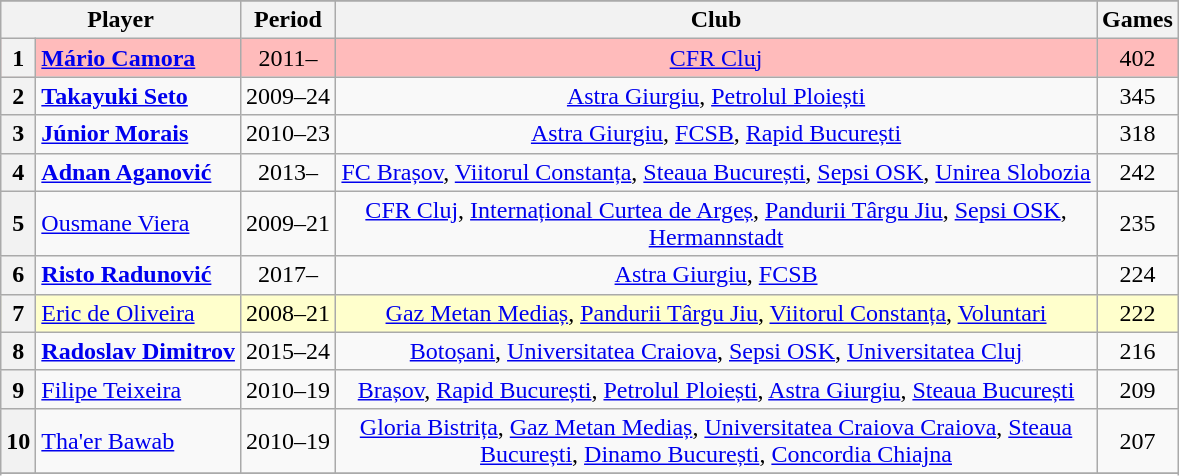<table class="wikitable sortable" style="text-align:left;">
<tr>
</tr>
<tr>
<th colspan="2" style="text-align:center;">Player</th>
<th style="text-align:center;">Period</th>
<th style="width:500px;">Club</th>
<th style="text-align:center;">Games</th>
</tr>
<tr style="background:#FFBBBB;">
<th>1</th>
<td> <strong><a href='#'>Mário Camora</a></strong></td>
<td style="text-align:center;">2011–</td>
<td style="text-align:center;"><a href='#'>CFR Cluj</a></td>
<td style="text-align:center;">402</td>
</tr>
<tr>
<th>2</th>
<td> <strong><a href='#'>Takayuki Seto</a></strong></td>
<td style="text-align:center;">2009–24</td>
<td style="text-align:center;"><a href='#'>Astra Giurgiu</a>, <a href='#'>Petrolul Ploiești</a></td>
<td style="text-align:center;">345</td>
</tr>
<tr>
<th>3</th>
<td> <strong><a href='#'>Júnior Morais</a></strong></td>
<td style="text-align:center;">2010–23</td>
<td style="text-align:center;"><a href='#'>Astra Giurgiu</a>, <a href='#'>FCSB</a>, <a href='#'>Rapid București</a></td>
<td style="text-align:center;">318</td>
</tr>
<tr>
<th>4</th>
<td> <strong><a href='#'>Adnan Aganović</a></strong></td>
<td style="text-align:center;">2013–</td>
<td style="text-align:center;"><a href='#'>FC Brașov</a>, <a href='#'>Viitorul Constanța</a>, <a href='#'>Steaua București</a>, <a href='#'>Sepsi OSK</a>, <a href='#'>Unirea Slobozia</a></td>
<td style="text-align:center;">242</td>
</tr>
<tr>
<th>5</th>
<td> <a href='#'>Ousmane Viera</a></td>
<td style="text-align:center;">2009–21</td>
<td style="text-align:center;"><a href='#'>CFR Cluj</a>, <a href='#'>Internațional Curtea de Argeș</a>, <a href='#'>Pandurii Târgu Jiu</a>, <a href='#'>Sepsi OSK</a>, <a href='#'>Hermannstadt</a></td>
<td style="text-align:center;">235</td>
</tr>
<tr>
<th>6</th>
<td> <strong><a href='#'>Risto Radunović</a></strong></td>
<td style="text-align:center;">2017–</td>
<td style="text-align:center;"><a href='#'>Astra Giurgiu</a>, <a href='#'>FCSB</a></td>
<td style="text-align:center;">224</td>
</tr>
<tr style="background:#FFFFCC";>
<th>7</th>
<td> <a href='#'>Eric de Oliveira</a></td>
<td style="text-align:center;">2008–21</td>
<td style="text-align:center;"><a href='#'>Gaz Metan Mediaș</a>, <a href='#'>Pandurii Târgu Jiu</a>, <a href='#'>Viitorul Constanța</a>, <a href='#'>Voluntari</a></td>
<td style="text-align:center;">222</td>
</tr>
<tr>
<th>8</th>
<td> <strong><a href='#'>Radoslav Dimitrov</a></strong></td>
<td style="text-align:center;">2015–24</td>
<td style="text-align:center;"><a href='#'>Botoșani</a>, <a href='#'>Universitatea Craiova</a>, <a href='#'>Sepsi OSK</a>, <a href='#'>Universitatea Cluj</a></td>
<td style="text-align:center;">216</td>
</tr>
<tr>
<th>9</th>
<td> <a href='#'>Filipe Teixeira</a></td>
<td style="text-align:center;">2010–19</td>
<td style="text-align:center;"><a href='#'>Brașov</a>, <a href='#'>Rapid București</a>, <a href='#'>Petrolul Ploiești</a>, <a href='#'>Astra Giurgiu</a>, <a href='#'>Steaua București</a></td>
<td style="text-align:center;">209</td>
</tr>
<tr>
<th>10</th>
<td> <a href='#'>Tha'er Bawab</a></td>
<td style="text-align:center;">2010–19</td>
<td style="text-align:center;"><a href='#'>Gloria Bistrița</a>, <a href='#'>Gaz Metan Mediaș</a>, <a href='#'>Universitatea Craiova Craiova</a>, <a href='#'>Steaua București</a>, <a href='#'>Dinamo București</a>, <a href='#'>Concordia Chiajna</a></td>
<td style="text-align:center;">207</td>
</tr>
<tr style="background:#FFFFCC";>
</tr>
<tr>
</tr>
</table>
